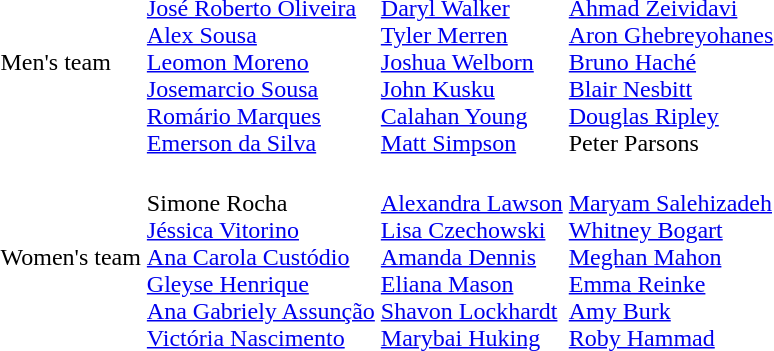<table>
<tr>
<td>Men's team</td>
<td><br><a href='#'>José Roberto Oliveira</a><br><a href='#'>Alex Sousa</a><br><a href='#'>Leomon Moreno</a><br><a href='#'>Josemarcio Sousa</a><br><a href='#'>Romário Marques</a><br><a href='#'>Emerson da Silva</a></td>
<td><br><a href='#'>Daryl Walker</a><br><a href='#'>Tyler Merren</a><br><a href='#'>Joshua Welborn</a><br><a href='#'>John Kusku</a><br><a href='#'>Calahan Young</a><br><a href='#'>Matt Simpson</a></td>
<td><br><a href='#'>Ahmad Zeividavi</a><br><a href='#'>Aron Ghebreyohanes</a><br><a href='#'>Bruno Haché</a><br><a href='#'>Blair Nesbitt</a><br><a href='#'>Douglas Ripley</a><br>Peter Parsons</td>
</tr>
<tr>
<td>Women's team</td>
<td><br>Simone Rocha<br><a href='#'>Jéssica Vitorino</a><br><a href='#'>Ana Carola Custódio</a><br><a href='#'>Gleyse Henrique</a><br><a href='#'>Ana Gabriely Assunção</a><br><a href='#'>Victória Nascimento</a></td>
<td><br><a href='#'>Alexandra Lawson</a><br><a href='#'>Lisa Czechowski</a><br><a href='#'>Amanda Dennis</a><br><a href='#'>Eliana Mason</a><br><a href='#'>Shavon Lockhardt</a><br><a href='#'>Marybai Huking</a></td>
<td><br><a href='#'>Maryam Salehizadeh</a><br><a href='#'>Whitney Bogart</a><br><a href='#'>Meghan Mahon</a><br><a href='#'>Emma Reinke</a><br><a href='#'>Amy Burk</a><br><a href='#'>Roby Hammad</a></td>
</tr>
</table>
